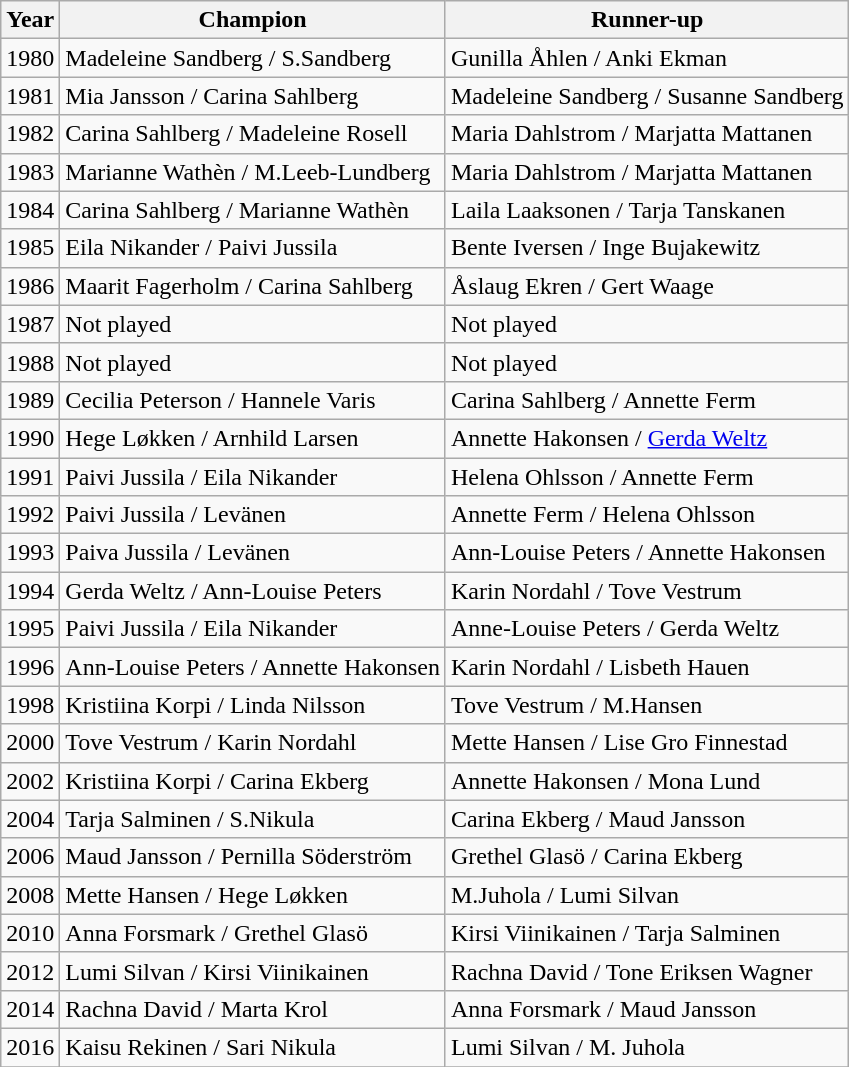<table class="wikitable">
<tr>
<th>Year</th>
<th>Champion</th>
<th>Runner-up</th>
</tr>
<tr>
<td 1980 dic Invitational>1980</td>
<td> Madeleine Sandberg / S.Sandberg</td>
<td> Gunilla Åhlen / Anki Ekman</td>
</tr>
<tr>
<td 1981 dic Invitational>1981</td>
<td> Mia Jansson / Carina Sahlberg</td>
<td> Madeleine Sandberg / Susanne Sandberg</td>
</tr>
<tr>
<td 1982 dic Invitational>1982</td>
<td> Carina Sahlberg / Madeleine Rosell</td>
<td> Maria Dahlstrom / Marjatta Mattanen</td>
</tr>
<tr>
<td 1983 dic Invitational>1983</td>
<td> Marianne Wathèn / M.Leeb-Lundberg</td>
<td> Maria Dahlstrom / Marjatta Mattanen</td>
</tr>
<tr>
<td [984 dic Invitational>1984</td>
<td> Carina Sahlberg / Marianne Wathèn</td>
<td> Laila Laaksonen / Tarja Tanskanen</td>
</tr>
<tr>
<td 1985 dic Invitational>1985</td>
<td> Eila Nikander / Paivi Jussila</td>
<td> Bente Iversen / Inge Bujakewitz</td>
</tr>
<tr>
<td 1986 dic Invitational>1986</td>
<td> Maarit Fagerholm / Carina Sahlberg</td>
<td> Åslaug Ekren / Gert Waage</td>
</tr>
<tr>
<td 1987 dic Invitational>1987</td>
<td> Not played</td>
<td> Not played</td>
</tr>
<tr>
<td 1988 dic Invitational>1988</td>
<td> Not played</td>
<td> Not played</td>
</tr>
<tr>
<td 1989 dic Invitational>1989</td>
<td> Cecilia Peterson / Hannele Varis</td>
<td> Carina Sahlberg / Annette Ferm</td>
</tr>
<tr>
<td 1990 dic Invitational>1990</td>
<td> Hege Løkken / Arnhild Larsen</td>
<td> Annette Hakonsen / <a href='#'>Gerda Weltz</a></td>
</tr>
<tr>
<td [991 dic Invitational>1991</td>
<td> Paivi Jussila / Eila Nikander</td>
<td> Helena Ohlsson / Annette Ferm</td>
</tr>
<tr>
<td [992 dic Invitational>1992</td>
<td> Paivi Jussila / Levänen</td>
<td> Annette Ferm / Helena Ohlsson</td>
</tr>
<tr>
<td [993 dic Invitational>1993</td>
<td> Paiva Jussila / Levänen</td>
<td> Ann-Louise Peters / Annette Hakonsen</td>
</tr>
<tr>
<td 1994 dic Invitational>1994</td>
<td> Gerda Weltz / Ann-Louise Peters</td>
<td> Karin Nordahl / Tove Vestrum</td>
</tr>
<tr>
<td 1995 dic Invitational>1995</td>
<td> Paivi Jussila / Eila Nikander</td>
<td> Anne-Louise Peters / Gerda Weltz</td>
</tr>
<tr>
<td [996 dic Invitational>1996</td>
<td> Ann-Louise Peters / Annette Hakonsen</td>
<td> Karin Nordahl / Lisbeth Hauen</td>
</tr>
<tr>
<td 1998 dic Invitational>1998</td>
<td>  Kristiina Korpi / Linda Nilsson</td>
<td> Tove Vestrum / M.Hansen</td>
</tr>
<tr>
<td 2000 dic Invitational>2000</td>
<td> Tove Vestrum / Karin Nordahl</td>
<td> Mette Hansen / Lise Gro Finnestad</td>
</tr>
<tr>
<td 2002 dic Invitational>2002</td>
<td> Kristiina Korpi / Carina Ekberg</td>
<td> Annette Hakonsen / Mona Lund</td>
</tr>
<tr>
<td 2004 dic Invitational>2004</td>
<td> Tarja Salminen / S.Nikula</td>
<td> Carina Ekberg / Maud Jansson</td>
</tr>
<tr>
<td 2006 dic Invitational>2006</td>
<td> Maud Jansson / Pernilla Söderström</td>
<td> Grethel Glasö / Carina Ekberg</td>
</tr>
<tr>
<td 2008 dic Invitational>2008</td>
<td> Mette Hansen / Hege Løkken</td>
<td> M.Juhola / Lumi Silvan</td>
</tr>
<tr>
<td 2010 dic Invitational>2010</td>
<td> Anna Forsmark / Grethel Glasö</td>
<td> Kirsi Viinikainen / Tarja Salminen</td>
</tr>
<tr>
<td 2012 dic Invitational>2012</td>
<td> Lumi Silvan / Kirsi Viinikainen</td>
<td> Rachna David / Tone Eriksen Wagner</td>
</tr>
<tr>
<td 2014 dic Invitational>2014</td>
<td> Rachna David / Marta Krol</td>
<td> Anna Forsmark / Maud Jansson</td>
</tr>
<tr>
<td 2016 dic Invitational>2016</td>
<td> Kaisu Rekinen / Sari Nikula</td>
<td> Lumi Silvan / M. Juhola</td>
</tr>
<tr>
</tr>
</table>
